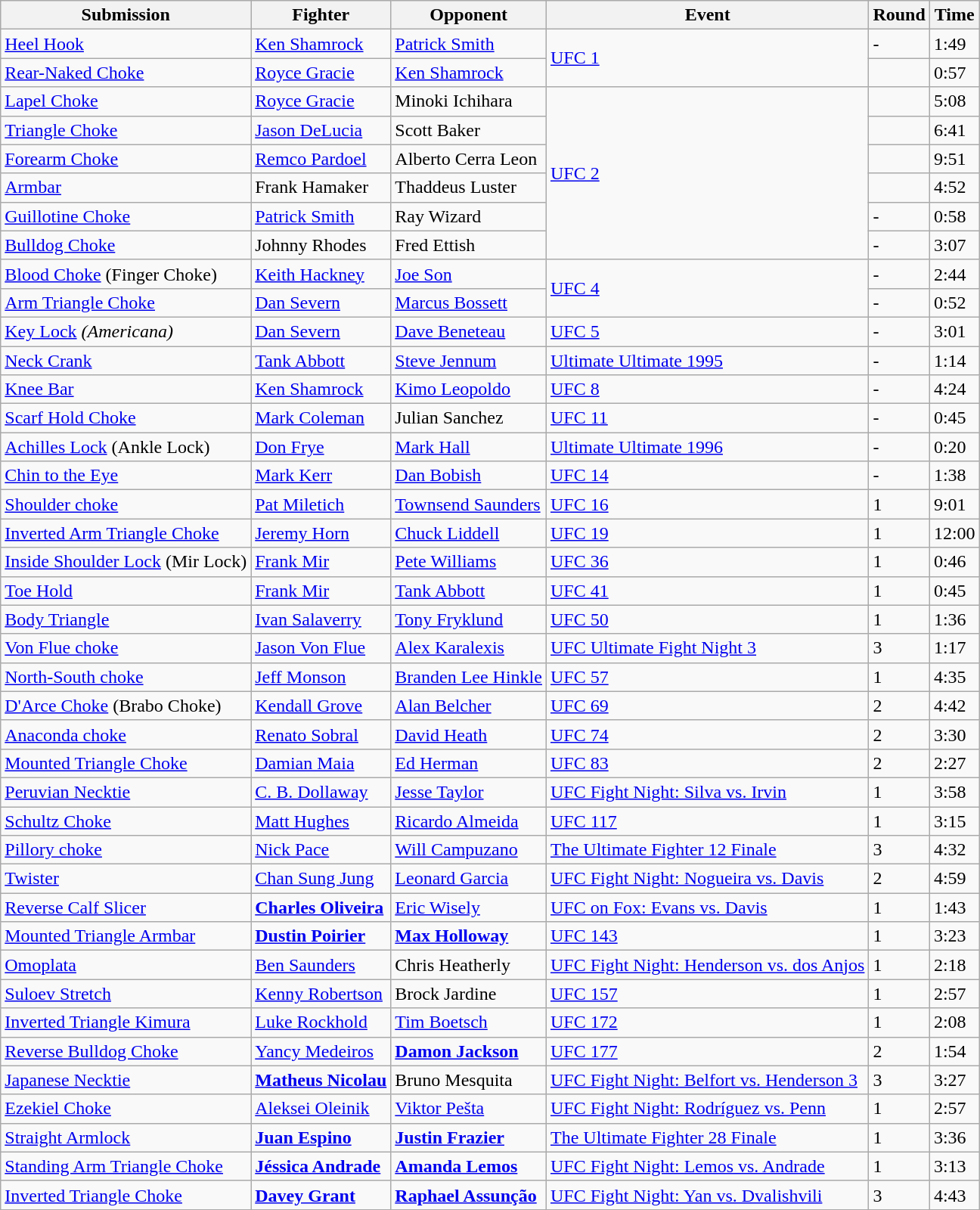<table class="wikitable">
<tr>
<th>Submission</th>
<th>Fighter</th>
<th>Opponent</th>
<th>Event</th>
<th>Round</th>
<th>Time</th>
</tr>
<tr>
<td><a href='#'>Heel Hook</a></td>
<td> <a href='#'>Ken Shamrock</a></td>
<td><a href='#'>Patrick Smith</a></td>
<td rowspan="2"><a href='#'>UFC 1</a></td>
<td>-</td>
<td>1:49</td>
</tr>
<tr>
<td><a href='#'>Rear-Naked Choke</a></td>
<td> <a href='#'>Royce Gracie</a></td>
<td><a href='#'>Ken Shamrock</a></td>
<td></td>
<td>0:57</td>
</tr>
<tr>
<td><a href='#'>Lapel Choke</a></td>
<td> <a href='#'>Royce Gracie</a></td>
<td>Minoki Ichihara</td>
<td rowspan="6"><a href='#'>UFC 2</a></td>
<td></td>
<td>5:08</td>
</tr>
<tr>
<td><a href='#'>Triangle Choke</a></td>
<td> <a href='#'>Jason DeLucia</a></td>
<td>Scott Baker</td>
<td></td>
<td>6:41</td>
</tr>
<tr>
<td><a href='#'>Forearm Choke</a></td>
<td> <a href='#'>Remco Pardoel</a></td>
<td>Alberto Cerra Leon</td>
<td></td>
<td>9:51</td>
</tr>
<tr>
<td><a href='#'>Armbar</a></td>
<td> Frank Hamaker</td>
<td>Thaddeus Luster</td>
<td></td>
<td>4:52</td>
</tr>
<tr>
<td><a href='#'>Guillotine Choke</a></td>
<td> <a href='#'>Patrick Smith</a></td>
<td>Ray Wizard</td>
<td>-</td>
<td>0:58</td>
</tr>
<tr>
<td><a href='#'>Bulldog Choke</a></td>
<td> Johnny Rhodes</td>
<td>Fred Ettish</td>
<td>-</td>
<td>3:07</td>
</tr>
<tr>
<td><a href='#'>Blood Choke</a> (Finger Choke)</td>
<td> <a href='#'>Keith Hackney</a></td>
<td><a href='#'>Joe Son</a></td>
<td rowspan="2"><a href='#'>UFC 4</a></td>
<td>-</td>
<td>2:44</td>
</tr>
<tr>
<td><a href='#'>Arm Triangle Choke</a></td>
<td> <a href='#'>Dan Severn</a></td>
<td><a href='#'>Marcus Bossett</a></td>
<td>-</td>
<td>0:52</td>
</tr>
<tr>
<td><a href='#'>Key Lock</a> <em>(Americana)</em></td>
<td> <a href='#'>Dan Severn</a></td>
<td><a href='#'>Dave Beneteau</a></td>
<td><a href='#'>UFC 5</a></td>
<td>-</td>
<td>3:01</td>
</tr>
<tr>
<td><a href='#'>Neck Crank</a></td>
<td> <a href='#'>Tank Abbott</a></td>
<td><a href='#'>Steve Jennum</a></td>
<td><a href='#'>Ultimate Ultimate 1995</a></td>
<td>-</td>
<td>1:14</td>
</tr>
<tr>
<td><a href='#'>Knee Bar</a></td>
<td> <a href='#'>Ken Shamrock</a></td>
<td><a href='#'>Kimo Leopoldo</a></td>
<td><a href='#'>UFC 8</a></td>
<td>-</td>
<td>4:24</td>
</tr>
<tr>
<td><a href='#'>Scarf Hold Choke</a></td>
<td> <a href='#'>Mark Coleman</a></td>
<td>Julian Sanchez</td>
<td><a href='#'>UFC 11</a></td>
<td>-</td>
<td>0:45</td>
</tr>
<tr>
<td><a href='#'>Achilles Lock</a> (Ankle Lock)</td>
<td> <a href='#'>Don Frye</a></td>
<td><a href='#'>Mark Hall</a></td>
<td><a href='#'>Ultimate Ultimate 1996</a></td>
<td>-</td>
<td>0:20</td>
</tr>
<tr>
<td><a href='#'>Chin to the Eye</a></td>
<td> <a href='#'>Mark Kerr</a></td>
<td><a href='#'>Dan Bobish</a></td>
<td><a href='#'>UFC 14</a></td>
<td>-</td>
<td>1:38</td>
</tr>
<tr>
<td><a href='#'>Shoulder choke</a></td>
<td> <a href='#'>Pat Miletich</a></td>
<td><a href='#'>Townsend Saunders</a></td>
<td><a href='#'>UFC 16</a></td>
<td>1</td>
<td>9:01</td>
</tr>
<tr>
<td><a href='#'>Inverted Arm Triangle Choke</a></td>
<td> <a href='#'>Jeremy Horn</a></td>
<td><a href='#'>Chuck Liddell</a></td>
<td><a href='#'>UFC 19</a></td>
<td>1</td>
<td>12:00</td>
</tr>
<tr>
<td><a href='#'>Inside Shoulder Lock</a> (Mir Lock)</td>
<td> <a href='#'>Frank Mir</a></td>
<td><a href='#'>Pete Williams</a></td>
<td><a href='#'>UFC 36</a></td>
<td>1</td>
<td>0:46</td>
</tr>
<tr>
<td><a href='#'>Toe Hold</a></td>
<td> <a href='#'>Frank Mir</a></td>
<td><a href='#'>Tank Abbott</a></td>
<td><a href='#'>UFC 41</a></td>
<td>1</td>
<td>0:45</td>
</tr>
<tr>
<td><a href='#'>Body Triangle</a></td>
<td> <a href='#'>Ivan Salaverry</a></td>
<td><a href='#'>Tony Fryklund</a></td>
<td><a href='#'>UFC 50</a></td>
<td>1</td>
<td>1:36</td>
</tr>
<tr>
<td><a href='#'>Von Flue choke</a></td>
<td> <a href='#'>Jason Von Flue</a></td>
<td><a href='#'>Alex Karalexis</a></td>
<td><a href='#'>UFC Ultimate Fight Night 3</a></td>
<td>3</td>
<td>1:17</td>
</tr>
<tr>
<td><a href='#'>North-South choke</a></td>
<td> <a href='#'>Jeff Monson</a></td>
<td><a href='#'>Branden Lee Hinkle</a></td>
<td><a href='#'>UFC 57</a></td>
<td>1</td>
<td>4:35</td>
</tr>
<tr>
<td><a href='#'>D'Arce Choke</a> (Brabo Choke)</td>
<td> <a href='#'>Kendall Grove</a></td>
<td><a href='#'>Alan Belcher</a></td>
<td><a href='#'>UFC 69</a></td>
<td>2</td>
<td>4:42</td>
</tr>
<tr>
<td><a href='#'>Anaconda choke</a></td>
<td> <a href='#'>Renato Sobral</a></td>
<td><a href='#'>David Heath</a></td>
<td><a href='#'>UFC 74</a></td>
<td>2</td>
<td>3:30</td>
</tr>
<tr>
<td><a href='#'>Mounted Triangle Choke</a></td>
<td> <a href='#'>Damian Maia</a></td>
<td><a href='#'>Ed Herman</a></td>
<td><a href='#'>UFC 83</a></td>
<td>2</td>
<td>2:27</td>
</tr>
<tr>
<td><a href='#'>Peruvian Necktie</a></td>
<td> <a href='#'>C. B. Dollaway</a></td>
<td><a href='#'>Jesse Taylor</a></td>
<td><a href='#'>UFC Fight Night: Silva vs. Irvin</a></td>
<td>1</td>
<td>3:58</td>
</tr>
<tr>
<td><a href='#'>Schultz Choke</a></td>
<td> <a href='#'>Matt Hughes</a></td>
<td><a href='#'>Ricardo Almeida</a></td>
<td><a href='#'>UFC 117</a></td>
<td>1</td>
<td>3:15</td>
</tr>
<tr>
<td><a href='#'>Pillory choke</a></td>
<td> <a href='#'>Nick Pace</a></td>
<td><a href='#'>Will Campuzano</a></td>
<td><a href='#'>The Ultimate Fighter 12 Finale</a></td>
<td>3</td>
<td>4:32</td>
</tr>
<tr>
<td><a href='#'>Twister</a></td>
<td> <a href='#'>Chan Sung Jung</a></td>
<td><a href='#'>Leonard Garcia</a></td>
<td><a href='#'>UFC Fight Night: Nogueira vs. Davis</a></td>
<td>2</td>
<td>4:59</td>
</tr>
<tr>
<td><a href='#'>Reverse Calf Slicer</a></td>
<td> <strong><a href='#'>Charles Oliveira</a></strong></td>
<td><a href='#'>Eric Wisely</a></td>
<td><a href='#'>UFC on Fox: Evans vs. Davis</a></td>
<td>1</td>
<td>1:43</td>
</tr>
<tr>
<td><a href='#'>Mounted Triangle Armbar</a></td>
<td> <strong><a href='#'>Dustin Poirier</a></strong></td>
<td><strong><a href='#'>Max Holloway</a></strong></td>
<td><a href='#'>UFC 143</a></td>
<td>1</td>
<td>3:23</td>
</tr>
<tr>
<td><a href='#'>Omoplata</a></td>
<td> <a href='#'>Ben Saunders</a></td>
<td>Chris Heatherly</td>
<td><a href='#'>UFC Fight Night: Henderson vs. dos Anjos</a></td>
<td>1</td>
<td>2:18</td>
</tr>
<tr>
<td><a href='#'>Suloev Stretch</a></td>
<td> <a href='#'>Kenny Robertson</a></td>
<td>Brock Jardine</td>
<td><a href='#'>UFC 157</a></td>
<td>1</td>
<td>2:57</td>
</tr>
<tr>
<td><a href='#'>Inverted Triangle Kimura</a></td>
<td> <a href='#'>Luke Rockhold</a></td>
<td><a href='#'>Tim Boetsch</a></td>
<td><a href='#'>UFC 172</a></td>
<td>1</td>
<td>2:08</td>
</tr>
<tr>
<td><a href='#'>Reverse Bulldog Choke</a></td>
<td> <a href='#'>Yancy Medeiros</a></td>
<td><strong><a href='#'>Damon Jackson</a></strong></td>
<td><a href='#'>UFC 177</a></td>
<td>2</td>
<td>1:54</td>
</tr>
<tr>
<td><a href='#'>Japanese Necktie</a></td>
<td> <strong><a href='#'>Matheus Nicolau</a></strong></td>
<td>Bruno Mesquita</td>
<td><a href='#'>UFC Fight Night: Belfort vs. Henderson 3</a></td>
<td>3</td>
<td>3:27</td>
</tr>
<tr>
<td><a href='#'>Ezekiel Choke</a></td>
<td> <a href='#'>Aleksei Oleinik</a></td>
<td><a href='#'>Viktor Pešta</a></td>
<td><a href='#'>UFC Fight Night: Rodríguez vs. Penn</a></td>
<td>1</td>
<td>2:57</td>
</tr>
<tr>
<td><a href='#'>Straight Armlock</a></td>
<td> <strong><a href='#'>Juan Espino</a></strong></td>
<td><strong><a href='#'>Justin Frazier</a></strong></td>
<td><a href='#'>The Ultimate Fighter 28 Finale</a></td>
<td>1</td>
<td>3:36</td>
</tr>
<tr>
<td><a href='#'>Standing Arm Triangle Choke</a></td>
<td> <strong><a href='#'>Jéssica Andrade</a></strong></td>
<td><strong><a href='#'>Amanda Lemos</a></strong></td>
<td><a href='#'>UFC Fight Night: Lemos vs. Andrade</a></td>
<td>1</td>
<td>3:13</td>
</tr>
<tr>
<td><a href='#'>Inverted Triangle Choke</a></td>
<td> <strong><a href='#'>Davey Grant</a></strong></td>
<td><strong><a href='#'>Raphael Assunção</a></strong></td>
<td><a href='#'>UFC Fight Night: Yan vs. Dvalishvili</a></td>
<td>3</td>
<td>4:43</td>
</tr>
<tr>
</tr>
</table>
